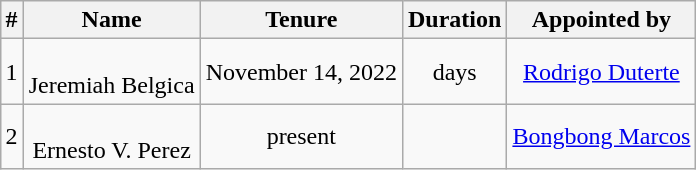<table class="wikitable sortable" style="margin: 0 auto; text-align: center; white-space: nowrap">
<tr>
<th>#</th>
<th>Name</th>
<th>Tenure</th>
<th>Duration</th>
<th>Appointed by</th>
</tr>
<tr>
<td>1</td>
<td><br>Jeremiah Belgica</td>
<td>November 14, 2022</td>
<td> days</td>
<td><a href='#'>Rodrigo Duterte</a></td>
</tr>
<tr>
<td>2</td>
<td><br>Ernesto V. Perez</td>
<td>present</td>
<td></td>
<td><a href='#'>Bongbong Marcos</a></td>
</tr>
</table>
